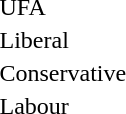<table style="margin-top:1em">
<tr>
<td width=20 > </td>
<td>UFA</td>
</tr>
<tr>
<td> </td>
<td>Liberal</td>
</tr>
<tr>
<td> </td>
<td>Conservative</td>
</tr>
<tr>
<td> </td>
<td>Labour</td>
</tr>
</table>
